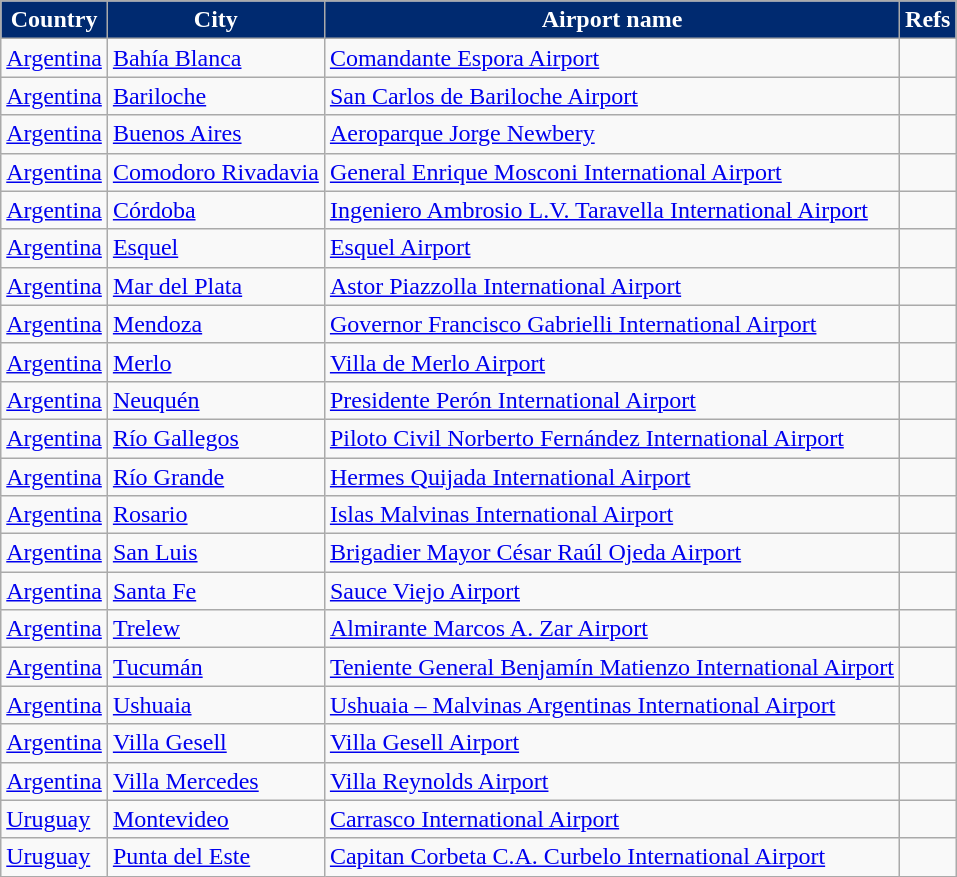<table class="wikitable sortable">
<tr>
<th style="background-color:#002a70; color:white">Country</th>
<th style="background-color:#002a70; color:white">City</th>
<th style="background-color:#002a70; color:white">Airport name</th>
<th style="background-color:#002a70; color:white" class="unsortable">Refs</th>
</tr>
<tr>
<td><a href='#'>Argentina</a></td>
<td><a href='#'>Bahía Blanca</a></td>
<td><a href='#'>Comandante Espora Airport</a></td>
<td align=center></td>
</tr>
<tr>
<td><a href='#'>Argentina</a></td>
<td><a href='#'>Bariloche</a></td>
<td><a href='#'>San Carlos de Bariloche Airport</a></td>
<td align=center></td>
</tr>
<tr>
<td><a href='#'>Argentina</a></td>
<td><a href='#'>Buenos Aires</a></td>
<td><a href='#'>Aeroparque Jorge Newbery</a></td>
<td align=center></td>
</tr>
<tr>
<td><a href='#'>Argentina</a></td>
<td><a href='#'>Comodoro Rivadavia</a></td>
<td><a href='#'>General Enrique Mosconi International Airport</a></td>
<td align=center></td>
</tr>
<tr>
<td><a href='#'>Argentina</a></td>
<td><a href='#'>Córdoba</a></td>
<td><a href='#'>Ingeniero Ambrosio L.V. Taravella International Airport</a></td>
<td align=center></td>
</tr>
<tr>
<td><a href='#'>Argentina</a></td>
<td><a href='#'>Esquel</a></td>
<td><a href='#'>Esquel Airport</a></td>
<td align=center></td>
</tr>
<tr>
<td><a href='#'>Argentina</a></td>
<td><a href='#'>Mar del Plata</a></td>
<td><a href='#'>Astor Piazzolla International Airport</a></td>
<td align=center></td>
</tr>
<tr>
<td><a href='#'>Argentina</a></td>
<td><a href='#'>Mendoza</a></td>
<td><a href='#'>Governor Francisco Gabrielli International Airport</a></td>
<td align=center></td>
</tr>
<tr>
<td><a href='#'>Argentina</a></td>
<td><a href='#'>Merlo</a></td>
<td><a href='#'>Villa de Merlo Airport</a></td>
<td align=center></td>
</tr>
<tr>
<td><a href='#'>Argentina</a></td>
<td><a href='#'>Neuquén</a></td>
<td><a href='#'>Presidente Perón International Airport</a></td>
<td align=center></td>
</tr>
<tr>
<td><a href='#'>Argentina</a></td>
<td><a href='#'>Río Gallegos</a></td>
<td><a href='#'>Piloto Civil Norberto Fernández International Airport</a></td>
<td align=center></td>
</tr>
<tr>
<td><a href='#'>Argentina</a></td>
<td><a href='#'>Río Grande</a></td>
<td><a href='#'>Hermes Quijada International Airport</a></td>
<td align=center></td>
</tr>
<tr>
<td><a href='#'>Argentina</a></td>
<td><a href='#'>Rosario</a></td>
<td><a href='#'>Islas Malvinas International Airport</a></td>
<td align=center></td>
</tr>
<tr>
<td><a href='#'>Argentina</a></td>
<td><a href='#'>San Luis</a></td>
<td><a href='#'>Brigadier Mayor César Raúl Ojeda Airport</a></td>
<td align=center></td>
</tr>
<tr>
<td><a href='#'>Argentina</a></td>
<td><a href='#'>Santa Fe</a></td>
<td><a href='#'>Sauce Viejo Airport</a></td>
<td align=center><br></td>
</tr>
<tr>
<td><a href='#'>Argentina</a></td>
<td><a href='#'>Trelew</a></td>
<td><a href='#'>Almirante Marcos A. Zar Airport</a></td>
<td align=center></td>
</tr>
<tr>
<td><a href='#'>Argentina</a></td>
<td><a href='#'>Tucumán</a></td>
<td><a href='#'>Teniente General Benjamín Matienzo International Airport</a></td>
<td align=center></td>
</tr>
<tr>
<td><a href='#'>Argentina</a></td>
<td><a href='#'>Ushuaia</a></td>
<td><a href='#'>Ushuaia – Malvinas Argentinas International Airport</a></td>
<td align=center></td>
</tr>
<tr>
<td><a href='#'>Argentina</a></td>
<td><a href='#'>Villa Gesell</a></td>
<td><a href='#'>Villa Gesell Airport</a></td>
<td align=center></td>
</tr>
<tr>
<td><a href='#'>Argentina</a></td>
<td><a href='#'>Villa Mercedes</a></td>
<td><a href='#'>Villa Reynolds Airport</a></td>
<td align=center></td>
</tr>
<tr>
<td><a href='#'>Uruguay</a></td>
<td><a href='#'>Montevideo</a></td>
<td><a href='#'>Carrasco International Airport</a></td>
<td align=center></td>
</tr>
<tr>
<td><a href='#'>Uruguay</a></td>
<td><a href='#'>Punta del Este</a></td>
<td><a href='#'>Capitan Corbeta C.A. Curbelo International Airport</a></td>
<td align=center></td>
</tr>
</table>
